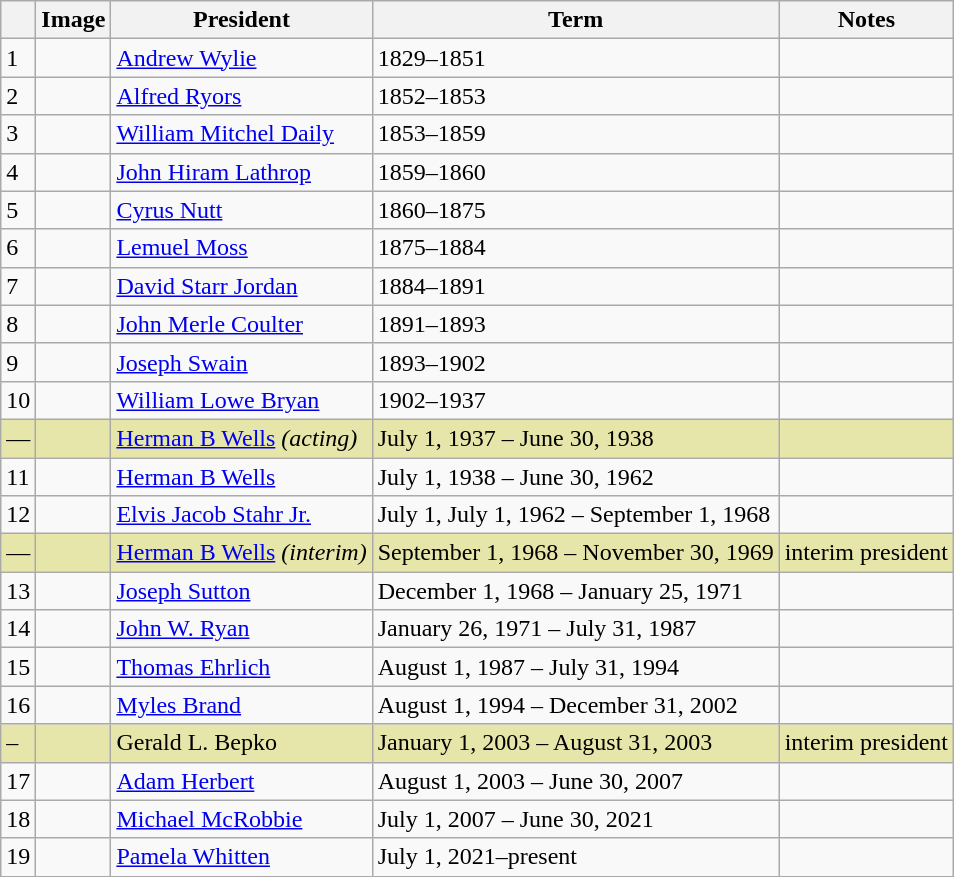<table class="wikitable">
<tr>
<th></th>
<th>Image</th>
<th>President</th>
<th>Term</th>
<th>Notes</th>
</tr>
<tr>
<td>1</td>
<td></td>
<td><a href='#'>Andrew Wylie</a></td>
<td>1829–1851</td>
<td></td>
</tr>
<tr>
<td>2</td>
<td></td>
<td><a href='#'>Alfred Ryors</a></td>
<td>1852–1853</td>
<td></td>
</tr>
<tr>
<td>3</td>
<td></td>
<td><a href='#'>William Mitchel Daily</a></td>
<td>1853–1859</td>
<td></td>
</tr>
<tr>
<td>4</td>
<td></td>
<td><a href='#'>John Hiram Lathrop</a></td>
<td>1859–1860</td>
<td></td>
</tr>
<tr>
<td>5</td>
<td></td>
<td><a href='#'>Cyrus Nutt</a></td>
<td>1860–1875</td>
<td></td>
</tr>
<tr>
<td>6</td>
<td></td>
<td><a href='#'>Lemuel Moss</a></td>
<td>1875–1884</td>
<td></td>
</tr>
<tr>
<td>7</td>
<td></td>
<td><a href='#'>David Starr Jordan</a></td>
<td>1884–1891</td>
<td></td>
</tr>
<tr>
<td>8</td>
<td></td>
<td><a href='#'>John Merle Coulter</a></td>
<td>1891–1893</td>
<td></td>
</tr>
<tr>
<td>9</td>
<td></td>
<td><a href='#'>Joseph Swain</a></td>
<td>1893–1902</td>
<td></td>
</tr>
<tr>
<td>10</td>
<td></td>
<td><a href='#'>William Lowe Bryan</a></td>
<td>1902–1937</td>
<td></td>
</tr>
<tr bgcolor="#e6e6aa">
<td>—</td>
<td></td>
<td><a href='#'>Herman B Wells</a> <em>(acting)</em></td>
<td>July 1, 1937 – June 30, 1938</td>
<td></td>
</tr>
<tr>
<td>11</td>
<td></td>
<td><a href='#'>Herman B Wells</a></td>
<td>July 1, 1938 – June 30, 1962</td>
<td></td>
</tr>
<tr>
<td>12</td>
<td></td>
<td><a href='#'>Elvis Jacob Stahr Jr.</a></td>
<td>July 1, July 1, 1962 – September 1, 1968</td>
<td></td>
</tr>
<tr bgcolor="#e6e6aa">
<td>—</td>
<td></td>
<td><a href='#'>Herman B Wells</a> <em>(interim)</em></td>
<td>September 1, 1968 – November 30, 1969</td>
<td>interim president</td>
</tr>
<tr>
<td>13</td>
<td></td>
<td><a href='#'>Joseph Sutton</a></td>
<td>December 1, 1968 – January 25, 1971</td>
<td></td>
</tr>
<tr>
<td>14</td>
<td></td>
<td><a href='#'>John W. Ryan</a></td>
<td>January 26, 1971 – July 31, 1987</td>
<td></td>
</tr>
<tr>
<td>15</td>
<td></td>
<td><a href='#'>Thomas Ehrlich</a></td>
<td>August 1, 1987 – July 31, 1994</td>
<td></td>
</tr>
<tr>
<td>16</td>
<td></td>
<td><a href='#'>Myles Brand</a></td>
<td>August 1, 1994 – December 31, 2002</td>
<td></td>
</tr>
<tr bgcolor="#e6e6aa">
<td>–</td>
<td></td>
<td>Gerald L. Bepko</td>
<td>January 1, 2003 – August 31, 2003</td>
<td>interim president</td>
</tr>
<tr>
<td>17</td>
<td></td>
<td><a href='#'>Adam Herbert</a></td>
<td>August 1, 2003 – June 30, 2007</td>
<td></td>
</tr>
<tr>
<td>18</td>
<td></td>
<td><a href='#'>Michael McRobbie</a></td>
<td>July 1, 2007 – June 30, 2021</td>
<td></td>
</tr>
<tr>
<td>19</td>
<td></td>
<td><a href='#'>Pamela Whitten</a></td>
<td>July 1, 2021–present</td>
<td></td>
</tr>
</table>
